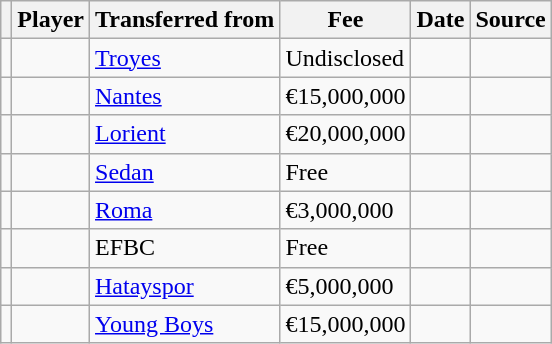<table class="wikitable plainrowheaders sortable">
<tr>
<th></th>
<th scope="col">Player</th>
<th>Transferred from</th>
<th style="width: 65px;">Fee</th>
<th scope="col">Date</th>
<th scope="col">Source</th>
</tr>
<tr>
<td align="center"></td>
<td></td>
<td> <a href='#'>Troyes</a></td>
<td>Undisclosed</td>
<td></td>
<td></td>
</tr>
<tr>
<td align="center"></td>
<td></td>
<td> <a href='#'>Nantes</a></td>
<td>€15,000,000</td>
<td></td>
<td></td>
</tr>
<tr>
<td align="center"></td>
<td></td>
<td> <a href='#'>Lorient</a></td>
<td>€20,000,000</td>
<td></td>
<td></td>
</tr>
<tr>
<td align="center"></td>
<td></td>
<td> <a href='#'>Sedan</a></td>
<td>Free</td>
<td></td>
<td></td>
</tr>
<tr>
<td align="center"></td>
<td></td>
<td> <a href='#'>Roma</a></td>
<td>€3,000,000</td>
<td></td>
<td></td>
</tr>
<tr>
<td align="center"></td>
<td></td>
<td> EFBC</td>
<td>Free</td>
<td></td>
<td></td>
</tr>
<tr>
<td align="center"></td>
<td></td>
<td> <a href='#'>Hatayspor</a></td>
<td>€5,000,000</td>
<td></td>
<td></td>
</tr>
<tr>
<td align="center"></td>
<td></td>
<td> <a href='#'>Young Boys</a></td>
<td>€15,000,000</td>
<td></td>
<td></td>
</tr>
</table>
